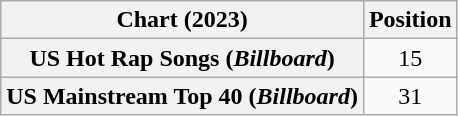<table class="wikitable sortable plainrowheaders" style="text-align:center">
<tr>
<th scope="col">Chart (2023)</th>
<th scope="col">Position</th>
</tr>
<tr>
<th scope="row">US Hot Rap Songs (<em>Billboard</em>)</th>
<td>15</td>
</tr>
<tr>
<th scope="row">US Mainstream Top 40 (<em>Billboard</em>)</th>
<td>31</td>
</tr>
</table>
